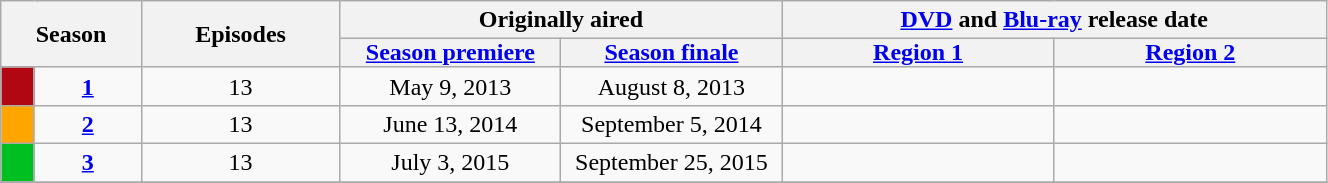<table class="wikitable"  style="text-align:center; width:70%;">
<tr>
<th style="padding:0 8px;" colspan="2" rowspan="2">Season</th>
<th style="padding:0 8px;" rowspan="2">Episodes</th>
<th colspan="2">Originally aired</th>
<th colspan="2"><a href='#'>DVD</a> and <a href='#'>Blu-ray</a> release date</th>
</tr>
<tr>
<th style="padding:0 8px;"><a href='#'>Season premiere</a></th>
<th style="padding:0 8px;"><a href='#'>Season finale</a></th>
<th style="padding:0 8px;"><a href='#'>Region 1</a></th>
<th style="padding:0 8px;"><a href='#'>Region 2</a></th>
</tr>
<tr>
<td width="15px" bgcolor="B10712"></td>
<td><strong><a href='#'>1</a></strong></td>
<td>13</td>
<td align="center" width="140">May 9, 2013</td>
<td align="center" width="140">August 8, 2013</td>
<td></td>
<td></td>
</tr>
<tr>
<td width="15px" bgcolor="FFA500"></td>
<td><strong><a href='#'>2</a></strong></td>
<td>13</td>
<td align="center" width="140">June 13, 2014</td>
<td align="center" width="140">September 5, 2014</td>
<td></td>
<td></td>
</tr>
<tr>
<td width="15px" bgcolor="00BF20"></td>
<td><strong><a href='#'>3</a></strong></td>
<td>13</td>
<td align="center" width="140">July 3, 2015</td>
<td align="center" width="140">September 25, 2015</td>
<td></td>
<td></td>
</tr>
<tr>
</tr>
</table>
